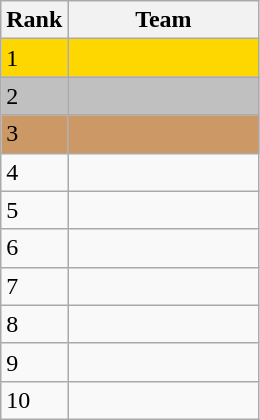<table class=wikitable>
<tr>
<th width=20>Rank</th>
<th width=120>Team</th>
</tr>
<tr bgcolor=gold>
<td>1</td>
<td></td>
</tr>
<tr bgcolor=silver>
<td>2</td>
<td></td>
</tr>
<tr bgcolor=#c96>
<td>3</td>
<td></td>
</tr>
<tr>
<td>4</td>
<td></td>
</tr>
<tr>
<td>5</td>
<td></td>
</tr>
<tr>
<td>6</td>
<td></td>
</tr>
<tr>
<td>7</td>
<td></td>
</tr>
<tr>
<td>8</td>
<td></td>
</tr>
<tr>
<td>9</td>
<td></td>
</tr>
<tr>
<td>10</td>
<td></td>
</tr>
</table>
